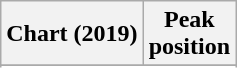<table class="wikitable plainrowheaders">
<tr>
<th>Chart (2019)</th>
<th>Peak<br>position</th>
</tr>
<tr>
</tr>
<tr>
</tr>
<tr>
</tr>
</table>
